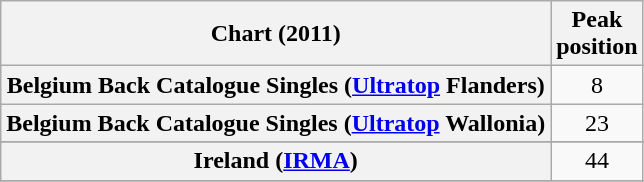<table class="wikitable plainrowheaders sortable" style="text-align:center">
<tr>
<th align="center">Chart (2011)</th>
<th align="center">Peak<br>position</th>
</tr>
<tr>
<th scope="row">Belgium Back Catalogue Singles (<a href='#'>Ultratop</a> Flanders)</th>
<td>8</td>
</tr>
<tr>
<th scope="row">Belgium Back Catalogue Singles (<a href='#'>Ultratop</a> Wallonia)</th>
<td>23</td>
</tr>
<tr>
</tr>
<tr>
</tr>
<tr>
<th scope="row">Ireland (<a href='#'>IRMA</a>)</th>
<td>44</td>
</tr>
<tr>
</tr>
<tr>
</tr>
<tr>
</tr>
<tr>
</tr>
</table>
